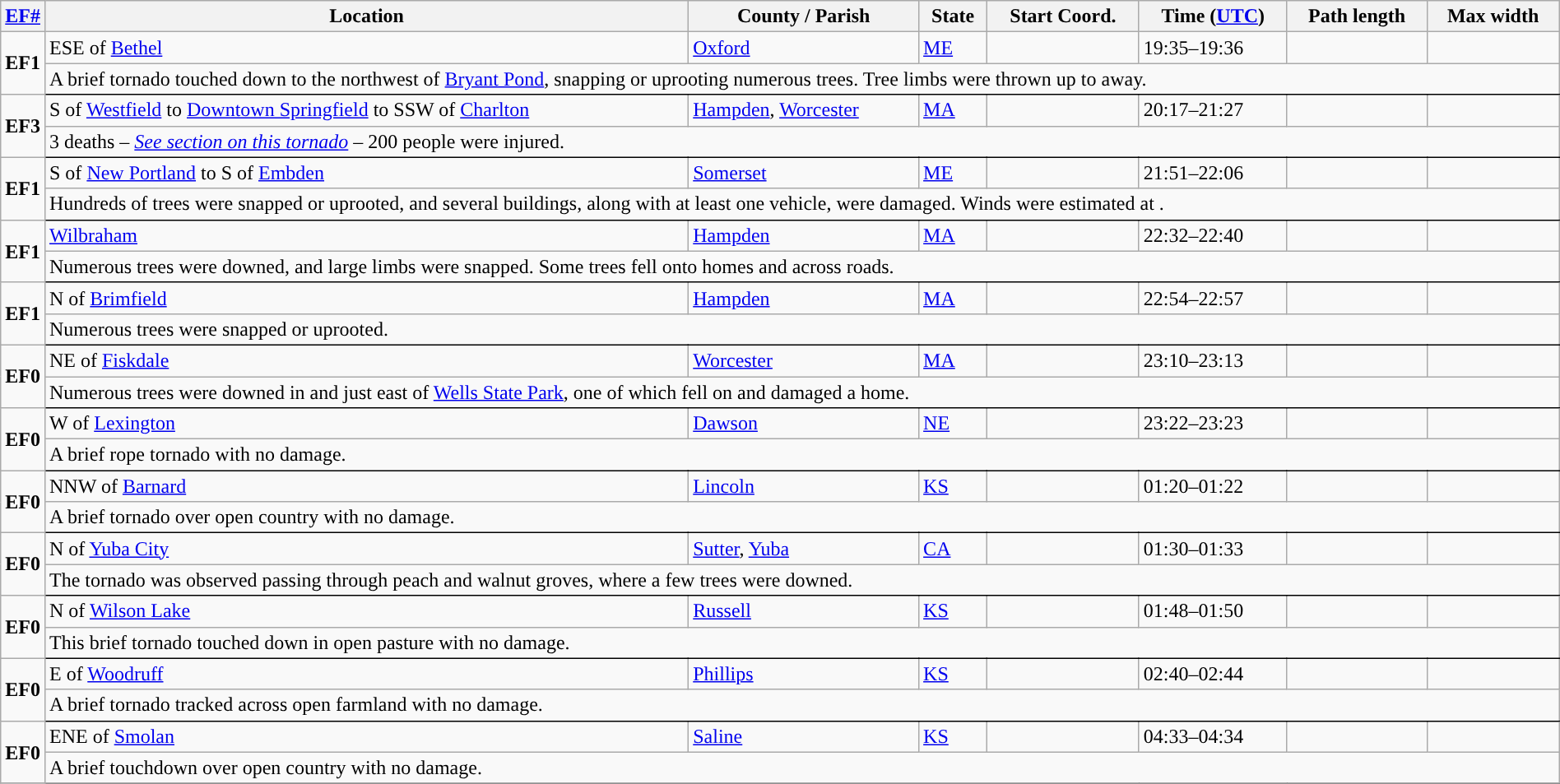<table class="wikitable sortable" style="width:100%;">
<tr>
<th scope="col" width="2%" align="center"><a href='#'>EF#</a></th>
<th scope="col" align="center" class="unsortable">Location</th>
<th scope="col" align="center" class="unsortable">County / Parish</th>
<th scope="col" align="center">State</th>
<th scope="col" align="center" data-sort-type="number">Start Coord.</th>
<th scope="col" align="center" data-sort-type="number">Time (<a href='#'>UTC</a>)</th>
<th scope="col" align="center" data-sort-type="number">Path length</th>
<th scope="col" align="center" data-sort-type="number">Max width</th>
</tr>
<tr>
<td rowspan="2" align="center"><strong>EF1</strong></td>
<td>ESE of <a href='#'>Bethel</a></td>
<td><a href='#'>Oxford</a></td>
<td><a href='#'>ME</a></td>
<td></td>
<td>19:35–19:36</td>
<td></td>
<td></td>
</tr>
<tr class="expand-child">
<td colspan="8" style=" border-bottom: 1px solid black;">A brief tornado touched down to the northwest of <a href='#'>Bryant Pond</a>, snapping or uprooting numerous trees. Tree limbs were thrown up to  away.</td>
</tr>
<tr>
<td rowspan="2" align="center"><strong>EF3</strong></td>
<td>S of <a href='#'>Westfield</a> to <a href='#'>Downtown Springfield</a> to SSW of <a href='#'>Charlton</a></td>
<td><a href='#'>Hampden</a>, <a href='#'>Worcester</a></td>
<td><a href='#'>MA</a></td>
<td></td>
<td>20:17–21:27</td>
<td></td>
<td></td>
</tr>
<tr class="expand-child">
<td colspan="8" style=" border-bottom: 1px solid black;">3 deaths – <em><a href='#'>See section on this tornado</a></em> – 200 people were injured.</td>
</tr>
<tr>
<td rowspan="2" align="center"><strong>EF1</strong></td>
<td>S of <a href='#'>New Portland</a> to S of <a href='#'>Embden</a></td>
<td><a href='#'>Somerset</a></td>
<td><a href='#'>ME</a></td>
<td></td>
<td>21:51–22:06</td>
<td></td>
<td></td>
</tr>
<tr class="expand-child">
<td colspan="8" style=" border-bottom: 1px solid black;">Hundreds of trees were snapped or uprooted, and several buildings, along with at least one vehicle, were damaged. Winds were estimated at .</td>
</tr>
<tr>
<td rowspan="2" align="center"><strong>EF1</strong></td>
<td><a href='#'>Wilbraham</a></td>
<td><a href='#'>Hampden</a></td>
<td><a href='#'>MA</a></td>
<td></td>
<td>22:32–22:40</td>
<td></td>
<td></td>
</tr>
<tr class="expand-child">
<td colspan="8" style=" border-bottom: 1px solid black;">Numerous trees were downed, and large limbs were snapped. Some trees fell onto homes and across roads.</td>
</tr>
<tr>
<td rowspan="2" align="center"><strong>EF1</strong></td>
<td>N of <a href='#'>Brimfield</a></td>
<td><a href='#'>Hampden</a></td>
<td><a href='#'>MA</a></td>
<td></td>
<td>22:54–22:57</td>
<td></td>
<td></td>
</tr>
<tr class="expand-child">
<td colspan="8" style=" border-bottom: 1px solid black;">Numerous trees were snapped or uprooted.</td>
</tr>
<tr>
<td rowspan="2" align="center"><strong>EF0</strong></td>
<td>NE of <a href='#'>Fiskdale</a></td>
<td><a href='#'>Worcester</a></td>
<td><a href='#'>MA</a></td>
<td></td>
<td>23:10–23:13</td>
<td></td>
<td></td>
</tr>
<tr class="expand-child">
<td colspan="8" style=" border-bottom: 1px solid black;">Numerous trees were downed in and just east of <a href='#'>Wells State Park</a>, one of which fell on and damaged a home.</td>
</tr>
<tr>
<td rowspan="2" align="center"><strong>EF0</strong></td>
<td>W of <a href='#'>Lexington</a></td>
<td><a href='#'>Dawson</a></td>
<td><a href='#'>NE</a></td>
<td></td>
<td>23:22–23:23</td>
<td></td>
<td></td>
</tr>
<tr class="expand-child">
<td colspan="8" style=" border-bottom: 1px solid black;">A brief rope tornado with no damage.</td>
</tr>
<tr>
<td rowspan="2" align="center"><strong>EF0</strong></td>
<td>NNW of <a href='#'>Barnard</a></td>
<td><a href='#'>Lincoln</a></td>
<td><a href='#'>KS</a></td>
<td></td>
<td>01:20–01:22</td>
<td></td>
<td></td>
</tr>
<tr class="expand-child">
<td colspan="8" style=" border-bottom: 1px solid black;">A brief tornado over open country with no damage.</td>
</tr>
<tr>
<td rowspan="2" align="center"><strong>EF0</strong></td>
<td>N of <a href='#'>Yuba City</a></td>
<td><a href='#'>Sutter</a>, <a href='#'>Yuba</a></td>
<td><a href='#'>CA</a></td>
<td></td>
<td>01:30–01:33</td>
<td></td>
<td></td>
</tr>
<tr class="expand-child">
<td colspan="8" style=" border-bottom: 1px solid black;">The tornado was observed passing through peach and walnut groves, where a few trees were downed.</td>
</tr>
<tr>
<td rowspan="2" align="center"><strong>EF0</strong></td>
<td>N of <a href='#'>Wilson Lake</a></td>
<td><a href='#'>Russell</a></td>
<td><a href='#'>KS</a></td>
<td></td>
<td>01:48–01:50</td>
<td></td>
<td></td>
</tr>
<tr class="expand-child">
<td colspan="8" style=" border-bottom: 1px solid black;">This brief tornado touched down in open pasture with no damage.</td>
</tr>
<tr>
<td rowspan="2" align="center"><strong>EF0</strong></td>
<td>E of <a href='#'>Woodruff</a></td>
<td><a href='#'>Phillips</a></td>
<td><a href='#'>KS</a></td>
<td></td>
<td>02:40–02:44</td>
<td></td>
<td></td>
</tr>
<tr class="expand-child">
<td colspan="8" style=" border-bottom: 1px solid black;">A brief tornado tracked across open farmland with no damage.</td>
</tr>
<tr>
<td rowspan="2" align="center"><strong>EF0</strong></td>
<td>ENE of <a href='#'>Smolan</a></td>
<td><a href='#'>Saline</a></td>
<td><a href='#'>KS</a></td>
<td></td>
<td>04:33–04:34</td>
<td></td>
<td></td>
</tr>
<tr class="expand-child">
<td colspan="8" style=" border-bottom: 1px solid black;">A brief touchdown over open country with no damage.</td>
</tr>
<tr>
</tr>
</table>
